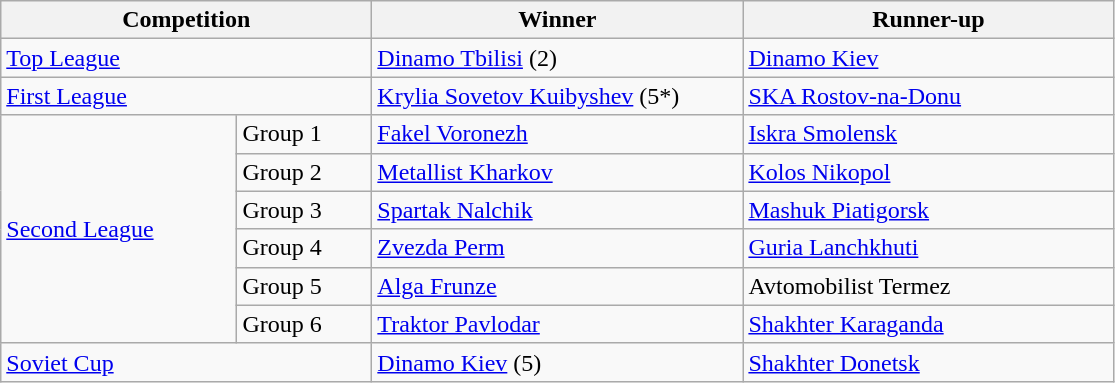<table class="wikitable">
<tr>
<th style="width:15em" colspan=2>Competition</th>
<th style="width:15em">Winner</th>
<th style="width:15em">Runner-up</th>
</tr>
<tr>
<td colspan=2><a href='#'>Top League</a></td>
<td><a href='#'>Dinamo Tbilisi</a> (2)</td>
<td><a href='#'>Dinamo Kiev</a></td>
</tr>
<tr>
<td colspan=2><a href='#'>First League</a></td>
<td><a href='#'>Krylia Sovetov Kuibyshev</a> (5*)</td>
<td><a href='#'>SKA Rostov-na-Donu</a></td>
</tr>
<tr>
<td rowspan=6><a href='#'>Second League</a></td>
<td>Group 1</td>
<td><a href='#'>Fakel Voronezh</a></td>
<td><a href='#'>Iskra Smolensk</a></td>
</tr>
<tr>
<td>Group 2</td>
<td><a href='#'>Metallist Kharkov</a></td>
<td><a href='#'>Kolos Nikopol</a></td>
</tr>
<tr>
<td>Group 3</td>
<td><a href='#'>Spartak Nalchik</a></td>
<td><a href='#'>Mashuk Piatigorsk</a></td>
</tr>
<tr>
<td>Group 4</td>
<td><a href='#'>Zvezda Perm</a></td>
<td><a href='#'>Guria Lanchkhuti</a></td>
</tr>
<tr>
<td>Group 5</td>
<td><a href='#'>Alga Frunze</a></td>
<td>Avtomobilist Termez</td>
</tr>
<tr>
<td>Group 6</td>
<td><a href='#'>Traktor Pavlodar</a></td>
<td><a href='#'>Shakhter Karaganda</a></td>
</tr>
<tr>
<td colspan=2><a href='#'>Soviet Cup</a></td>
<td><a href='#'>Dinamo Kiev</a> (5)</td>
<td><a href='#'>Shakhter Donetsk</a></td>
</tr>
</table>
